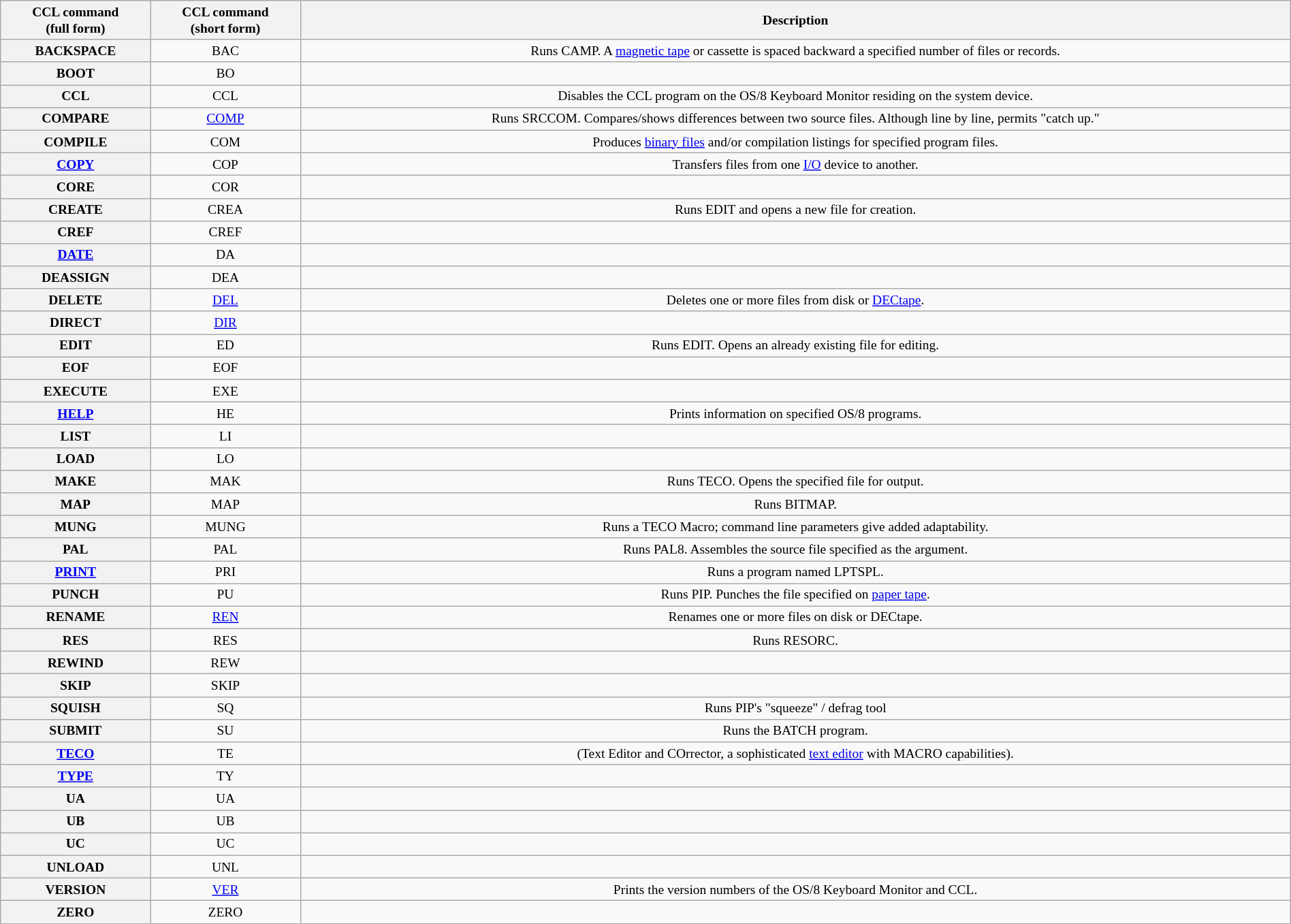<table class="wikitable plainrowheaders" style="width: 100%; text-align: center; font-size: small;">
<tr>
<th scope="col">CCL command<br>(full form)</th>
<th scope="col">CCL command<br>(short form)</th>
<th scope="col">Description</th>
</tr>
<tr>
<th scope="row">BACKSPACE</th>
<td>BAC</td>
<td>Runs CAMP. A <a href='#'>magnetic tape</a> or cassette is spaced backward a specified number of files or records.</td>
</tr>
<tr>
<th scope="row">BOOT</th>
<td>BO</td>
<td></td>
</tr>
<tr>
<th scope="row">CCL</th>
<td>CCL</td>
<td>Disables the CCL program on the OS/8 Keyboard Monitor residing on the system device.</td>
</tr>
<tr>
<th scope="row">COMPARE</th>
<td><a href='#'>COMP</a></td>
<td>Runs SRCCOM. Compares/shows differences between two source files. Although line by line, permits "catch up."</td>
</tr>
<tr>
<th scope="row">COMPILE</th>
<td>COM</td>
<td>Produces <a href='#'>binary files</a> and/or compilation listings for specified program files.</td>
</tr>
<tr>
<th scope="row"><a href='#'>COPY</a></th>
<td>COP</td>
<td>Transfers files from one <a href='#'>I/O</a> device to another.</td>
</tr>
<tr>
<th scope="row">CORE</th>
<td>COR</td>
<td></td>
</tr>
<tr>
<th scope="row">CREATE</th>
<td>CREA</td>
<td>Runs EDIT and opens a new file for creation.</td>
</tr>
<tr>
<th scope="row">CREF</th>
<td>CREF</td>
<td></td>
</tr>
<tr>
<th scope="row"><a href='#'>DATE</a></th>
<td>DA</td>
<td></td>
</tr>
<tr>
<th scope="row">DEASSIGN</th>
<td>DEA</td>
<td></td>
</tr>
<tr>
<th scope="row">DELETE</th>
<td><a href='#'>DEL</a></td>
<td>Deletes one or more files from disk or <a href='#'>DECtape</a>.</td>
</tr>
<tr>
<th scope="row">DIRECT</th>
<td><a href='#'>DIR</a></td>
<td></td>
</tr>
<tr>
<th scope="row">EDIT</th>
<td>ED</td>
<td>Runs EDIT. Opens an already existing file for editing.</td>
</tr>
<tr>
<th scope="row">EOF</th>
<td>EOF</td>
<td></td>
</tr>
<tr>
<th scope="row">EXECUTE</th>
<td>EXE</td>
<td></td>
</tr>
<tr>
<th scope="row"><a href='#'>HELP</a></th>
<td>HE</td>
<td>Prints information on specified OS/8 programs.</td>
</tr>
<tr>
<th scope="row">LIST</th>
<td>LI</td>
<td></td>
</tr>
<tr>
<th scope="row">LOAD</th>
<td>LO</td>
<td></td>
</tr>
<tr>
<th scope="row">MAKE</th>
<td>MAK</td>
<td>Runs TECO. Opens the specified file for output.</td>
</tr>
<tr>
<th scope="row">MAP</th>
<td>MAP</td>
<td>Runs BITMAP.</td>
</tr>
<tr>
<th scope="row">MUNG</th>
<td>MUNG</td>
<td>Runs a TECO Macro; command line parameters give added adaptability.</td>
</tr>
<tr>
<th scope="row">PAL</th>
<td>PAL</td>
<td>Runs PAL8. Assembles the source file specified as the argument.</td>
</tr>
<tr>
<th scope="row"><a href='#'>PRINT</a></th>
<td>PRI</td>
<td>Runs a program named LPTSPL.</td>
</tr>
<tr>
<th scope="row">PUNCH</th>
<td>PU</td>
<td>Runs PIP. Punches the file specified on <a href='#'>paper tape</a>.</td>
</tr>
<tr>
<th scope="row">RENAME</th>
<td><a href='#'>REN</a></td>
<td>Renames one or more files on disk or DECtape.</td>
</tr>
<tr>
<th scope="row">RES</th>
<td>RES</td>
<td>Runs RESORC.</td>
</tr>
<tr>
<th scope="row">REWIND</th>
<td>REW</td>
<td></td>
</tr>
<tr>
<th scope="row">SKIP</th>
<td>SKIP</td>
<td></td>
</tr>
<tr>
<th scope="row">SQUISH</th>
<td>SQ</td>
<td>Runs PIP's "squeeze" / defrag tool</td>
</tr>
<tr>
<th scope="row">SUBMIT</th>
<td>SU</td>
<td>Runs the BATCH program.</td>
</tr>
<tr>
<th scope="row"><a href='#'>TECO</a></th>
<td>TE</td>
<td>(Text Editor and COrrector, a sophisticated <a href='#'>text editor</a> with MACRO capabilities).</td>
</tr>
<tr>
<th scope="row"><a href='#'>TYPE</a></th>
<td>TY</td>
<td></td>
</tr>
<tr>
<th scope="row">UA</th>
<td>UA</td>
<td></td>
</tr>
<tr>
<th scope="row">UB</th>
<td>UB</td>
<td></td>
</tr>
<tr>
<th scope="row">UC</th>
<td>UC</td>
<td></td>
</tr>
<tr>
<th scope="row">UNLOAD</th>
<td>UNL</td>
<td></td>
</tr>
<tr>
<th scope="row">VERSION</th>
<td><a href='#'>VER</a></td>
<td>Prints the version numbers of the OS/8 Keyboard Monitor and CCL.</td>
</tr>
<tr>
<th scope="row">ZERO</th>
<td>ZERO</td>
<td></td>
</tr>
</table>
